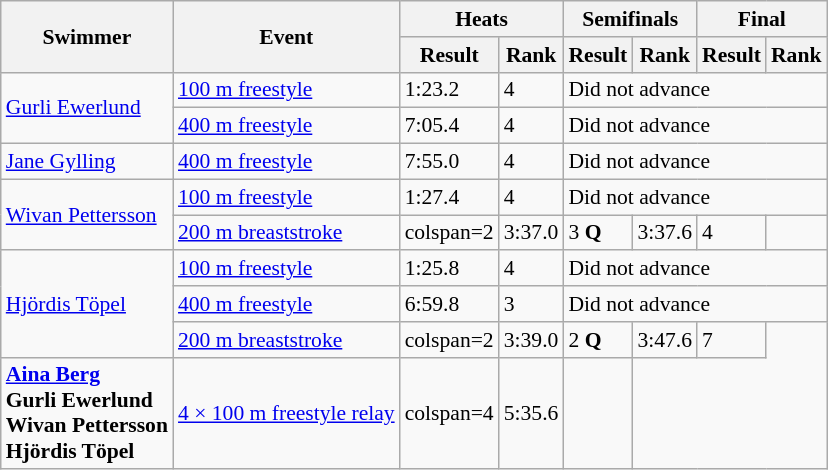<table class=wikitable style="font-size:90%" style="text-align:center">
<tr>
<th rowspan=2>Swimmer</th>
<th rowspan=2>Event</th>
<th colspan=2>Heats</th>
<th colspan=2>Semifinals</th>
<th colspan=2>Final</th>
</tr>
<tr>
<th>Result</th>
<th>Rank</th>
<th>Result</th>
<th>Rank</th>
<th>Result</th>
<th>Rank</th>
</tr>
<tr>
<td rowspan=2 align=left><a href='#'>Gurli Ewerlund</a></td>
<td align=left><a href='#'>100 m freestyle</a></td>
<td>1:23.2</td>
<td>4</td>
<td colspan=4>Did not advance</td>
</tr>
<tr>
<td align=left><a href='#'>400 m freestyle</a></td>
<td>7:05.4</td>
<td>4</td>
<td colspan=4>Did not advance</td>
</tr>
<tr>
<td align=left><a href='#'>Jane Gylling</a></td>
<td align=left><a href='#'>400 m freestyle</a></td>
<td>7:55.0</td>
<td>4</td>
<td colspan=4>Did not advance</td>
</tr>
<tr>
<td rowspan=2 align=left><a href='#'>Wivan Pettersson</a></td>
<td align=left><a href='#'>100 m freestyle</a></td>
<td>1:27.4</td>
<td>4</td>
<td colspan=4>Did not advance</td>
</tr>
<tr>
<td align=left><a href='#'>200 m breaststroke</a></td>
<td>colspan=2 </td>
<td>3:37.0</td>
<td>3 <strong>Q</strong></td>
<td>3:37.6</td>
<td>4</td>
</tr>
<tr>
<td rowspan=3 align=left><a href='#'>Hjördis Töpel</a></td>
<td align=left><a href='#'>100 m freestyle</a></td>
<td>1:25.8</td>
<td>4</td>
<td colspan=4>Did not advance</td>
</tr>
<tr>
<td align=left><a href='#'>400 m freestyle</a></td>
<td>6:59.8</td>
<td>3</td>
<td colspan=4>Did not advance</td>
</tr>
<tr>
<td align=left><a href='#'>200 m breaststroke</a></td>
<td>colspan=2 </td>
<td>3:39.0</td>
<td>2 <strong>Q</strong></td>
<td>3:47.6</td>
<td>7</td>
</tr>
<tr>
<td align=left><strong><a href='#'>Aina Berg</a> <br> Gurli Ewerlund <br> Wivan Pettersson <br> Hjördis Töpel</strong></td>
<td align=left><a href='#'>4 × 100 m freestyle relay</a></td>
<td>colspan=4 </td>
<td>5:35.6</td>
<td></td>
</tr>
</table>
